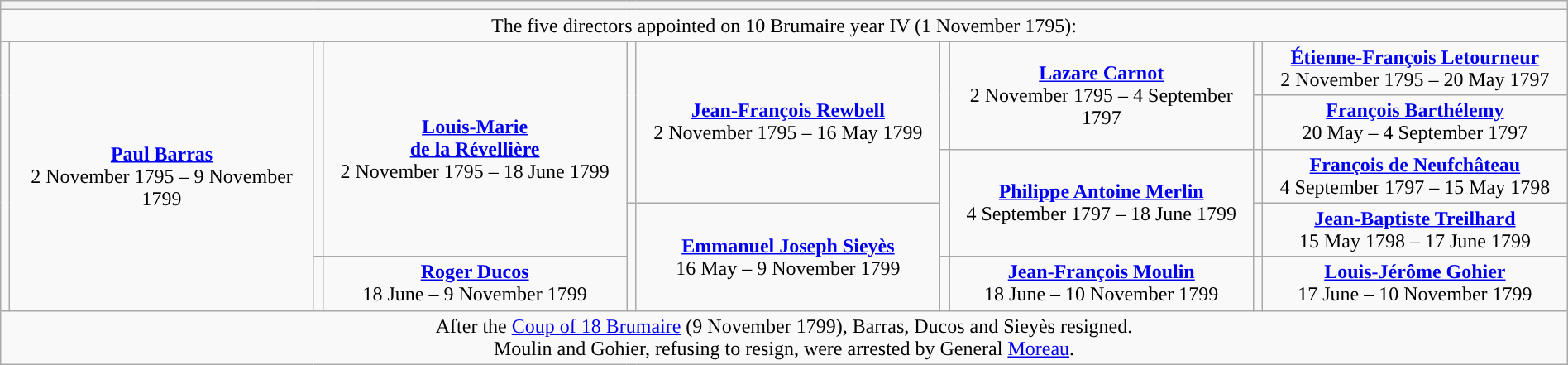<table class="wikitable alternance" style="text-align:center;" width=100%>
<tr>
<th colspan=10></th>
</tr>
<tr>
<td colspan=10>The five directors appointed on 10 Brumaire year IV (1 November 1795):</td>
</tr>
<tr>
<td rowspan=6 style="background:"></td>
<td width=20% rowspan=6><strong><a href='#'>Paul Barras</a></strong><br><span>2 November 1795</span> – <span>9 November 1799</span></td>
<td rowspan=5 style="background:"></td>
<td width=20% rowspan=5><strong><a href='#'>Louis-Marie<br>de la Révellière</a></strong><br><span>2 November 1795</span> – <span>18 June 1799</span></td>
<td rowspan=4 style="background:"></td>
<td width=20% rowspan=4><strong><a href='#'>Jean-François Rewbell</a></strong><br><span>2 November 1795</span> – <span>16 May 1799</span></td>
<td rowspan=2 style="background:"></td>
<td width=20% rowspan=2><strong><a href='#'>Lazare Carnot</a></strong><br><span>2 November 1795</span> – <span>4 September 1797</span></td>
<td style="background:"></td>
<td width=20%><strong><a href='#'>Étienne-François Letourneur</a></strong><br><span>2 November 1795</span> – <span>20 May 1797</span></td>
</tr>
<tr>
<td style="background:"></td>
<td><strong><a href='#'>François Barthélemy</a></strong><br><span>20 May</span> – <span>4 September 1797</span></td>
</tr>
<tr>
<td rowspan=3 style="background:"></td>
<td rowspan=3><strong><a href='#'>Philippe Antoine Merlin</a></strong><br><span>4 September 1797</span> – <span>18 June 1799</span></td>
<td style="background:"></td>
<td><strong><a href='#'>François de Neufchâteau</a></strong><br><span>4 September 1797</span> – <span>15 May 1798</span></td>
</tr>
<tr>
<td rowspan=2 style="background:"></td>
<td rowspan=2><strong><a href='#'>Jean-Baptiste Treilhard</a></strong><br><span>15 May 1798</span> – <span>17 June 1799</span></td>
</tr>
<tr>
<td rowspan=2 style="background:"></td>
<td rowspan=2><strong><a href='#'>Emmanuel Joseph Sieyès</a></strong><br><span>16 May</span> – <span>9 November 1799</span></td>
</tr>
<tr>
<td style="background:"></td>
<td><strong><a href='#'>Roger Ducos</a></strong><br><span>18 June</span> – <span>9 November 1799</span></td>
<td style="background:"></td>
<td><strong><a href='#'>Jean-François Moulin</a></strong><br><span>18 June</span> – <span>10 November 1799</span></td>
<td style="background:"></td>
<td><strong><a href='#'>Louis-Jérôme Gohier</a></strong><br><span>17 June</span> – <span>10 November 1799</span></td>
</tr>
<tr>
<td colspan=10>After the <a href='#'>Coup of 18 Brumaire</a> (9 November 1799), Barras, Ducos and Sieyès resigned.<br>Moulin and Gohier, refusing to resign, were arrested by General <a href='#'>Moreau</a>.</td>
</tr>
</table>
